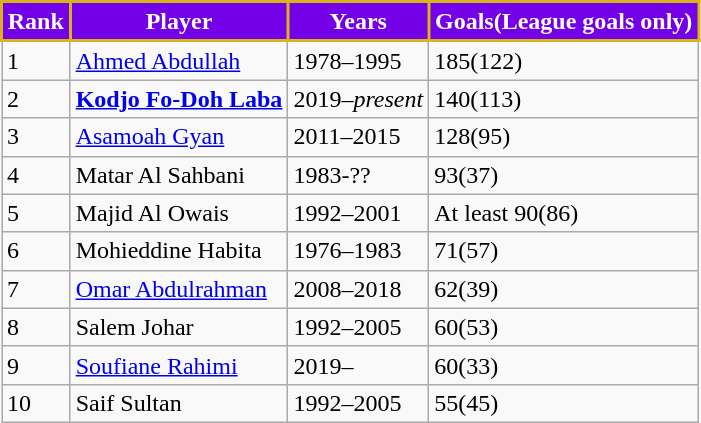<table class="wikitable sortable">
<tr>
<th scope=col style="color:#FFFFFF; background: #7300E6; border:2px solid #D8B31B;">Rank</th>
<th scope=col style="color:#FFFFFF; background: #7300E6; border:2px solid #D8B31B;">Player</th>
<th scope=col style="color:#FFFFFF; background: #7300E6; border:2px solid #D8B31B;">Years</th>
<th scope=col style="color:#FFFFFF; background: #7300E6; border:2px solid #D8B31B;">Goals(League goals only)</th>
</tr>
<tr>
<td>1</td>
<td> <a href='#'>Ahmed Abdullah</a></td>
<td>1978–1995</td>
<td>185(122)</td>
</tr>
<tr>
<td>2</td>
<td> <strong><a href='#'>Kodjo Fo-Doh Laba</a></strong></td>
<td>2019–<em>present</em></td>
<td>140(113)</td>
</tr>
<tr>
<td>3</td>
<td> <a href='#'>Asamoah Gyan</a></td>
<td>2011–2015</td>
<td>128(95)</td>
</tr>
<tr>
<td>4</td>
<td> Matar Al Sahbani</td>
<td>1983-??</td>
<td>93(37)</td>
</tr>
<tr>
<td>5</td>
<td> Majid Al Owais</td>
<td>1992–2001</td>
<td>At least 90(86)</td>
</tr>
<tr>
<td>6</td>
<td> Mohieddine Habita</td>
<td>1976–1983</td>
<td>71(57)</td>
</tr>
<tr>
<td>7</td>
<td> <a href='#'>Omar Abdulrahman</a></td>
<td>2008–2018</td>
<td>62(39)</td>
</tr>
<tr>
<td>8</td>
<td> Salem Johar</td>
<td>1992–2005</td>
<td>60(53)</td>
</tr>
<tr>
<td>9</td>
<td> <a href='#'>Soufiane Rahimi</a></td>
<td>2019–</td>
<td>60(33)</td>
</tr>
<tr>
<td>10</td>
<td> Saif Sultan</td>
<td>1992–2005</td>
<td>55(45)</td>
</tr>
</table>
